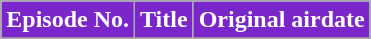<table class="wikitable plainrowheaders">
<tr style="color:white">
<th style="background: #7B26CA;">Episode No.</th>
<th style="background: #7B26CA;">Title</th>
<th style="background: #7B26CA;">Original airdate</th>
</tr>
<tr>
</tr>
</table>
